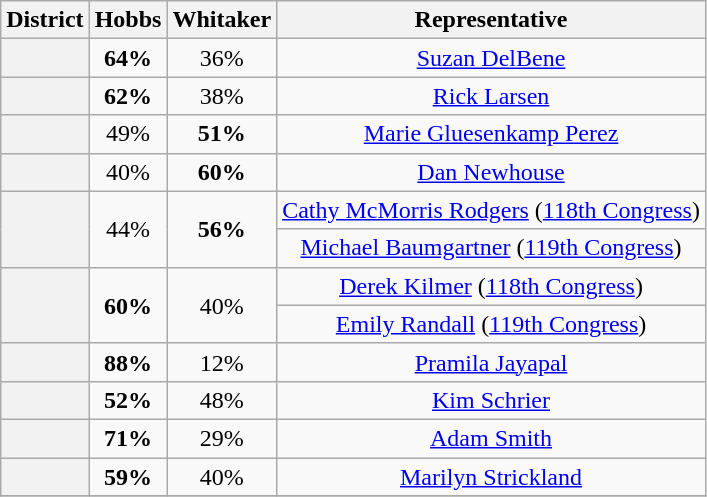<table class=wikitable>
<tr>
<th>District</th>
<th>Hobbs</th>
<th>Whitaker</th>
<th>Representative</th>
</tr>
<tr align=center>
<th></th>
<td><strong>64%</strong></td>
<td>36%</td>
<td><a href='#'>Suzan DelBene</a></td>
</tr>
<tr align=center>
<th></th>
<td><strong>62%</strong></td>
<td>38%</td>
<td><a href='#'>Rick Larsen</a></td>
</tr>
<tr align=center>
<th></th>
<td>49%</td>
<td><strong>51%</strong></td>
<td><a href='#'>Marie Gluesenkamp Perez</a></td>
</tr>
<tr align=center>
<th></th>
<td>40%</td>
<td><strong>60%</strong></td>
<td><a href='#'>Dan Newhouse</a></td>
</tr>
<tr align=center>
<th rowspan=2 ></th>
<td rowspan=2>44%</td>
<td rowspan=2><strong>56%</strong></td>
<td><a href='#'>Cathy McMorris Rodgers</a> (<a href='#'>118th Congress</a>)</td>
</tr>
<tr align=center>
<td><a href='#'>Michael Baumgartner</a> (<a href='#'>119th Congress</a>)</td>
</tr>
<tr align=center>
<th rowspan=2 ></th>
<td rowspan=2><strong>60%</strong></td>
<td rowspan=2>40%</td>
<td><a href='#'>Derek Kilmer</a> (<a href='#'>118th Congress</a>)</td>
</tr>
<tr align=center>
<td><a href='#'>Emily Randall</a> (<a href='#'>119th Congress</a>)</td>
</tr>
<tr align=center>
<th></th>
<td><strong>88%</strong></td>
<td>12%</td>
<td><a href='#'>Pramila Jayapal</a></td>
</tr>
<tr align=center>
<th></th>
<td><strong>52%</strong></td>
<td>48%</td>
<td><a href='#'>Kim Schrier</a></td>
</tr>
<tr align=center>
<th></th>
<td><strong>71%</strong></td>
<td>29%</td>
<td><a href='#'>Adam Smith</a></td>
</tr>
<tr align=center>
<th></th>
<td><strong>59%</strong></td>
<td>40%</td>
<td><a href='#'>Marilyn Strickland</a></td>
</tr>
<tr align=center>
</tr>
</table>
